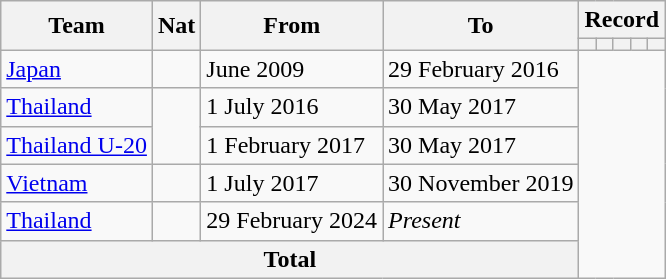<table class="wikitable" style="text-align:center">
<tr>
<th rowspan="2">Team</th>
<th rowspan="2">Nat</th>
<th rowspan="2">From</th>
<th rowspan="2">To</th>
<th colspan="5">Record</th>
</tr>
<tr>
<th></th>
<th></th>
<th></th>
<th></th>
<th></th>
</tr>
<tr>
<td align="left"><a href='#'>Japan</a></td>
<td></td>
<td align="left">June 2009</td>
<td align="left">29 February 2016<br></td>
</tr>
<tr>
<td align="left"><a href='#'>Thailand</a></td>
<td rowspan=2></td>
<td align="left">1 July 2016</td>
<td align="left">30 May 2017<br></td>
</tr>
<tr>
<td align="left"><a href='#'>Thailand U-20</a></td>
<td align="left">1 February 2017</td>
<td align="left">30 May 2017<br></td>
</tr>
<tr>
<td align="left"><a href='#'>Vietnam</a></td>
<td></td>
<td align="left">1 July 2017</td>
<td align="left">30 November 2019<br></td>
</tr>
<tr>
<td align="left"><a href='#'>Thailand</a></td>
<td></td>
<td align="left">29 February 2024</td>
<td align="left"><em>Present</em><br></td>
</tr>
<tr>
<th colspan="4">Total<br></th>
</tr>
</table>
